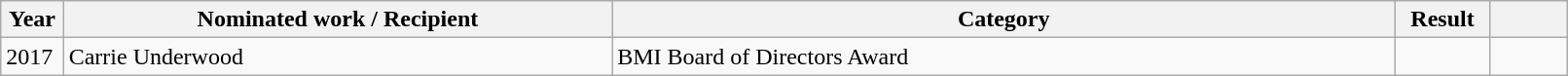<table class="wikitable plainrowheaders" style="width:85%;">
<tr>
<th scope="col" style="width:4%;">Year</th>
<th scope="col" style="width:35%;">Nominated work / Recipient</th>
<th scope="col" style="width:50%;">Category</th>
<th scope="col" style="width:6%;">Result</th>
<th scope="col" style="width:6%;"></th>
</tr>
<tr>
<td>2017</td>
<td>Carrie Underwood</td>
<td>BMI Board of Directors Award</td>
<td></td>
<td></td>
</tr>
</table>
